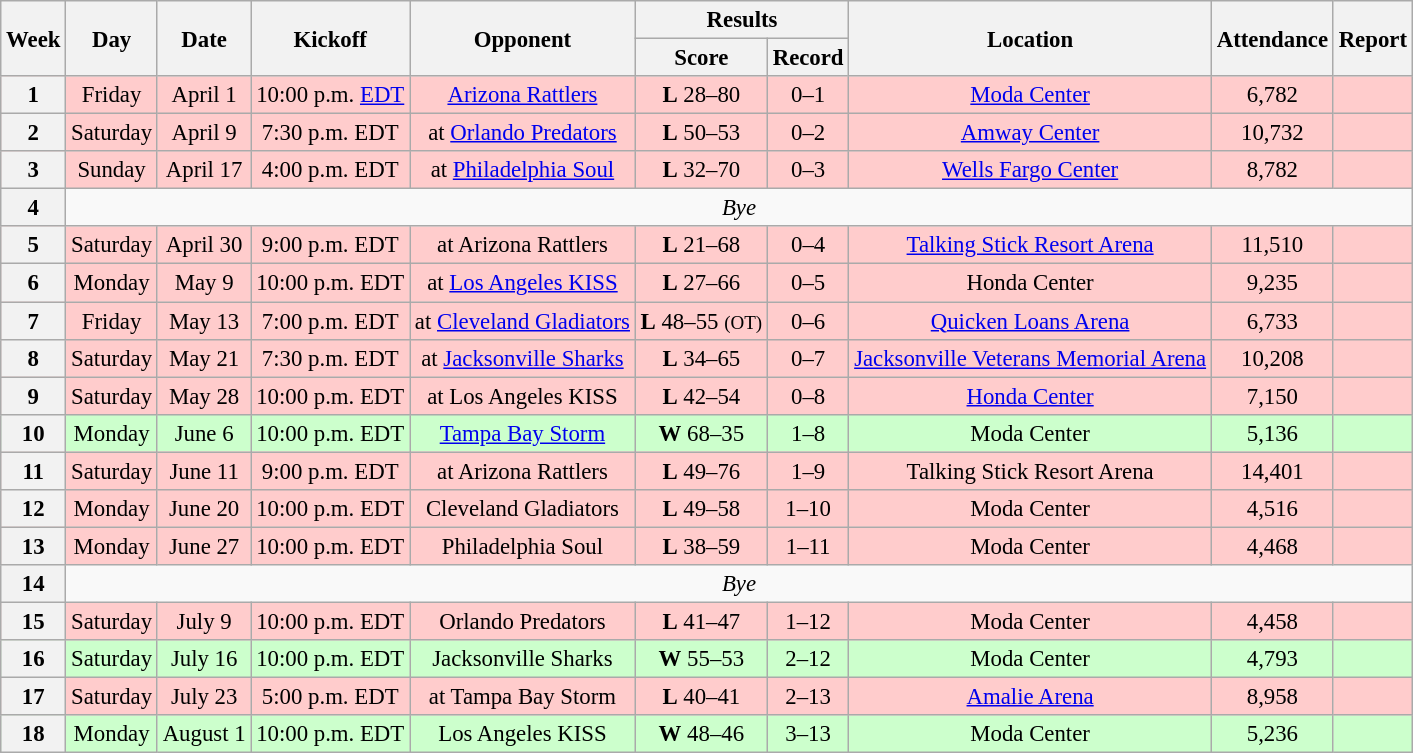<table class="wikitable" style="font-size: 95%;">
<tr>
<th rowspan=2>Week</th>
<th rowspan=2>Day</th>
<th rowspan=2>Date</th>
<th rowspan=2>Kickoff</th>
<th rowspan=2>Opponent</th>
<th colspan=2>Results</th>
<th rowspan=2>Location</th>
<th rowspan=2>Attendance</th>
<th rowspan=2>Report</th>
</tr>
<tr>
<th>Score</th>
<th>Record</th>
</tr>
<tr style= background:#ffcccc>
<th align="center"><strong>1</strong></th>
<td align="center">Friday</td>
<td align="center">April 1</td>
<td align="center">10:00 p.m. <a href='#'>EDT</a></td>
<td align="center"><a href='#'>Arizona Rattlers</a></td>
<td align="center"><strong>L</strong> 28–80</td>
<td align="center">0–1</td>
<td align="center"><a href='#'>Moda Center</a></td>
<td align="center">6,782</td>
<td align="center"></td>
</tr>
<tr style= background:#ffcccc>
<th align="center"><strong>2</strong></th>
<td align="center">Saturday</td>
<td align="center">April 9</td>
<td align="center">7:30 p.m. EDT</td>
<td align="center">at <a href='#'>Orlando Predators</a></td>
<td align="center"><strong>L</strong> 50–53</td>
<td align="center">0–2</td>
<td align="center"><a href='#'>Amway Center</a></td>
<td align="center">10,732</td>
<td align="center"></td>
</tr>
<tr style= background:#ffcccc>
<th align="center"><strong>3</strong></th>
<td align="center">Sunday</td>
<td align="center">April 17</td>
<td align="center">4:00 p.m. EDT</td>
<td align="center">at <a href='#'>Philadelphia Soul</a></td>
<td align="center"><strong>L</strong> 32–70</td>
<td align="center">0–3</td>
<td align="center"><a href='#'>Wells Fargo Center</a></td>
<td align="center">8,782</td>
<td align="center"></td>
</tr>
<tr style=>
<th align="center"><strong>4</strong></th>
<td colspan=9 align="center" valign="middle"><em>Bye</em></td>
</tr>
<tr style= background:#ffcccc>
<th align="center"><strong>5</strong></th>
<td align="center">Saturday</td>
<td align="center">April 30</td>
<td align="center">9:00 p.m. EDT</td>
<td align="center">at Arizona Rattlers</td>
<td align="center"><strong>L</strong> 21–68</td>
<td align="center">0–4</td>
<td align="center"><a href='#'>Talking Stick Resort Arena</a></td>
<td align="center">11,510</td>
<td align="center"></td>
</tr>
<tr style= background:#ffcccc>
<th align="center"><strong>6</strong></th>
<td align="center">Monday</td>
<td align="center">May 9</td>
<td align="center">10:00 p.m. EDT</td>
<td align="center">at <a href='#'>Los Angeles KISS</a></td>
<td align="center"><strong>L</strong> 27–66</td>
<td align="center">0–5</td>
<td align="center">Honda Center</td>
<td align="center">9,235</td>
<td align="center"></td>
</tr>
<tr style= background:#ffcccc>
<th align="center"><strong>7</strong></th>
<td align="center">Friday</td>
<td align="center">May 13</td>
<td align="center">7:00 p.m. EDT</td>
<td align="center">at <a href='#'>Cleveland Gladiators</a></td>
<td align="center"><strong>L</strong> 48–55 <small>(OT)</small></td>
<td align="center">0–6</td>
<td align="center"><a href='#'>Quicken Loans Arena</a></td>
<td align="center">6,733</td>
<td align="center"></td>
</tr>
<tr style= background:#ffcccc>
<th align="center"><strong>8</strong></th>
<td align="center">Saturday</td>
<td align="center">May 21</td>
<td align="center">7:30 p.m. EDT</td>
<td align="center">at <a href='#'>Jacksonville Sharks</a></td>
<td align="center"><strong>L</strong> 34–65</td>
<td align="center">0–7</td>
<td align="center"><a href='#'>Jacksonville Veterans Memorial Arena</a></td>
<td align="center">10,208</td>
<td align="center"></td>
</tr>
<tr style= background:#ffcccc>
<th align="center"><strong>9</strong></th>
<td align="center">Saturday</td>
<td align="center">May 28</td>
<td align="center">10:00 p.m. EDT</td>
<td align="center">at Los Angeles KISS</td>
<td align="center"><strong>L</strong> 42–54</td>
<td align="center">0–8</td>
<td align="center"><a href='#'>Honda Center</a></td>
<td align="center">7,150</td>
<td align="center"></td>
</tr>
<tr style= background:#ccffcc>
<th align="center"><strong>10</strong></th>
<td align="center">Monday</td>
<td align="center">June 6</td>
<td align="center">10:00 p.m. EDT</td>
<td align="center"><a href='#'>Tampa Bay Storm</a></td>
<td align="center"><strong>W</strong> 68–35</td>
<td align="center">1–8</td>
<td align="center">Moda Center</td>
<td align="center">5,136</td>
<td align="center"></td>
</tr>
<tr style= background:#ffcccc>
<th align="center"><strong>11</strong></th>
<td align="center">Saturday</td>
<td align="center">June 11</td>
<td align="center">9:00 p.m. EDT</td>
<td align="center">at Arizona Rattlers</td>
<td align="center"><strong>L</strong> 49–76</td>
<td align="center">1–9</td>
<td align="center">Talking Stick Resort Arena</td>
<td align="center">14,401</td>
<td align="center"></td>
</tr>
<tr style= background:#ffcccc>
<th align="center"><strong>12</strong></th>
<td align="center">Monday</td>
<td align="center">June 20</td>
<td align="center">10:00 p.m. EDT</td>
<td align="center">Cleveland Gladiators</td>
<td align="center"><strong>L</strong> 49–58</td>
<td align="center">1–10</td>
<td align="center">Moda Center</td>
<td align="center">4,516</td>
<td align="center"></td>
</tr>
<tr style= background:#ffcccc>
<th align="center"><strong>13</strong></th>
<td align="center">Monday</td>
<td align="center">June 27</td>
<td align="center">10:00 p.m. EDT</td>
<td align="center">Philadelphia Soul</td>
<td align="center"><strong>L</strong> 38–59</td>
<td align="center">1–11</td>
<td align="center">Moda Center</td>
<td align="center">4,468</td>
<td align="center"></td>
</tr>
<tr style=>
<th align="center"><strong>14</strong></th>
<td colspan=9 align="center" valign="middle"><em>Bye</em></td>
</tr>
<tr style= background:#ffcccc>
<th align="center"><strong>15</strong></th>
<td align="center">Saturday</td>
<td align="center">July 9</td>
<td align="center">10:00 p.m. EDT</td>
<td align="center">Orlando Predators</td>
<td align="center"><strong>L</strong> 41–47</td>
<td align="center">1–12</td>
<td align="center">Moda Center</td>
<td align="center">4,458</td>
<td align="center"></td>
</tr>
<tr style= background:#ccffcc>
<th align="center"><strong>16</strong></th>
<td align="center">Saturday</td>
<td align="center">July 16</td>
<td align="center">10:00 p.m. EDT</td>
<td align="center">Jacksonville Sharks</td>
<td align="center"><strong>W</strong> 55–53</td>
<td align="center">2–12</td>
<td align="center">Moda Center</td>
<td align="center">4,793</td>
<td align="center"></td>
</tr>
<tr style= background:#ffcccc>
<th align="center"><strong>17</strong></th>
<td align="center">Saturday</td>
<td align="center">July 23</td>
<td align="center">5:00 p.m. EDT</td>
<td align="center">at Tampa Bay Storm</td>
<td align="center"><strong>L</strong> 40–41</td>
<td align="center">2–13</td>
<td align="center"><a href='#'>Amalie Arena</a></td>
<td align="center">8,958</td>
<td align="center"></td>
</tr>
<tr style= background:#ccffcc>
<th align="center"><strong>18</strong></th>
<td align="center">Monday</td>
<td align="center">August 1</td>
<td align="center">10:00 p.m. EDT</td>
<td align="center">Los Angeles KISS</td>
<td align="center"><strong>W</strong> 48–46</td>
<td align="center">3–13</td>
<td align="center">Moda Center</td>
<td align="center">5,236</td>
<td align="center"></td>
</tr>
</table>
